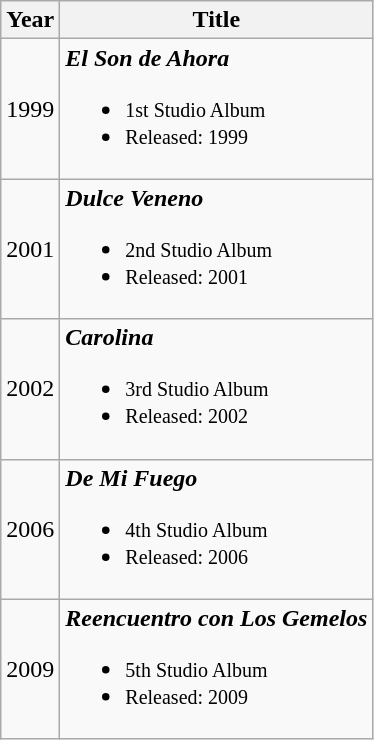<table class="wikitable">
<tr>
<th>Year</th>
<th>Title</th>
</tr>
<tr>
<td>1999</td>
<td><strong><em>El Son de Ahora</em></strong><br><ul><li><small>1st Studio Album</small></li><li><small>Released: 1999</small></li></ul></td>
</tr>
<tr>
<td>2001</td>
<td><strong><em>Dulce Veneno</em></strong><br><ul><li><small>2nd Studio Album</small></li><li><small>Released: 2001</small></li></ul></td>
</tr>
<tr>
<td>2002</td>
<td><strong><em>Carolina</em></strong><br><ul><li><small>3rd Studio Album</small></li><li><small>Released: 2002</small></li></ul></td>
</tr>
<tr>
<td>2006</td>
<td><strong><em>De Mi Fuego</em></strong><br><ul><li><small>4th Studio Album</small></li><li><small>Released: 2006</small></li></ul></td>
</tr>
<tr>
<td>2009</td>
<td><strong><em>Reencuentro con Los Gemelos</em></strong><br><ul><li><small>5th Studio Album</small></li><li><small>Released: 2009</small></li></ul></td>
</tr>
</table>
